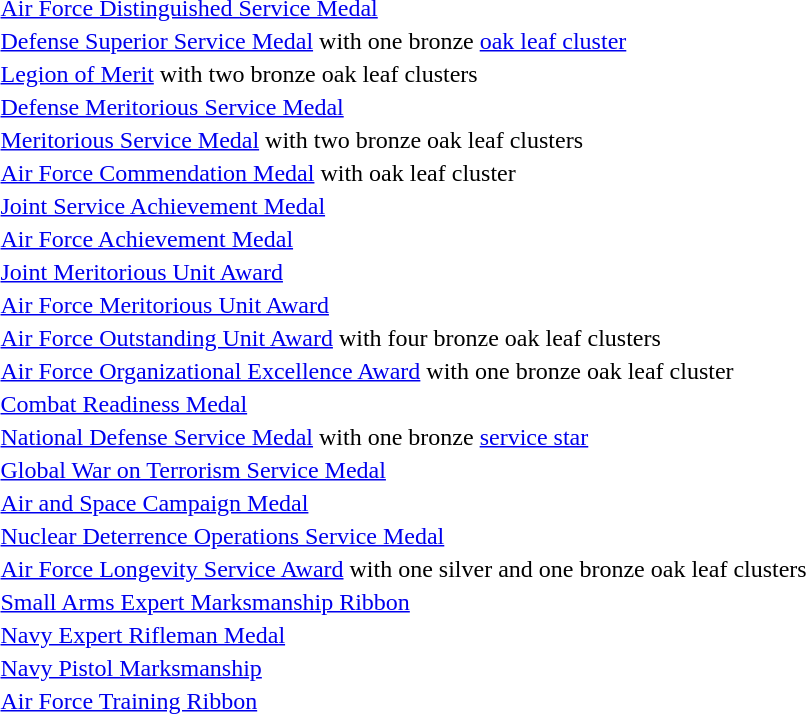<table>
<tr>
<td></td>
<td><a href='#'>Air Force Distinguished Service Medal</a></td>
</tr>
<tr>
<td></td>
<td><a href='#'>Defense Superior Service Medal</a> with one bronze <a href='#'>oak leaf cluster</a></td>
</tr>
<tr>
<td></td>
<td><a href='#'>Legion of Merit</a> with two bronze oak leaf clusters</td>
</tr>
<tr>
<td></td>
<td><a href='#'>Defense Meritorious Service Medal</a></td>
</tr>
<tr>
<td></td>
<td><a href='#'>Meritorious Service Medal</a> with two bronze oak leaf clusters</td>
</tr>
<tr>
<td></td>
<td><a href='#'>Air Force Commendation Medal</a> with oak leaf cluster</td>
</tr>
<tr>
<td></td>
<td><a href='#'>Joint Service Achievement Medal</a></td>
</tr>
<tr>
<td></td>
<td><a href='#'>Air Force Achievement Medal</a></td>
</tr>
<tr>
<td></td>
<td><a href='#'>Joint Meritorious Unit Award</a></td>
</tr>
<tr>
<td></td>
<td><a href='#'>Air Force Meritorious Unit Award</a></td>
</tr>
<tr>
<td></td>
<td><a href='#'>Air Force Outstanding Unit Award</a> with four bronze oak leaf clusters</td>
</tr>
<tr>
<td></td>
<td><a href='#'>Air Force Organizational Excellence Award</a> with one bronze oak leaf cluster</td>
</tr>
<tr>
<td></td>
<td><a href='#'>Combat Readiness Medal</a></td>
</tr>
<tr>
<td></td>
<td><a href='#'>National Defense Service Medal</a> with one bronze <a href='#'>service star</a></td>
</tr>
<tr>
<td></td>
<td><a href='#'>Global War on Terrorism Service Medal</a></td>
</tr>
<tr>
<td></td>
<td><a href='#'>Air and Space Campaign Medal</a></td>
</tr>
<tr>
<td></td>
<td><a href='#'>Nuclear Deterrence Operations Service Medal</a></td>
</tr>
<tr>
<td></td>
<td><a href='#'>Air Force Longevity Service Award</a> with one silver and one bronze oak leaf clusters</td>
</tr>
<tr>
<td></td>
<td><a href='#'>Small Arms Expert Marksmanship Ribbon</a></td>
</tr>
<tr>
<td></td>
<td><a href='#'>Navy Expert Rifleman Medal</a></td>
</tr>
<tr>
<td></td>
<td><a href='#'>Navy Pistol Marksmanship</a></td>
</tr>
<tr>
<td></td>
<td><a href='#'>Air Force Training Ribbon</a></td>
</tr>
</table>
